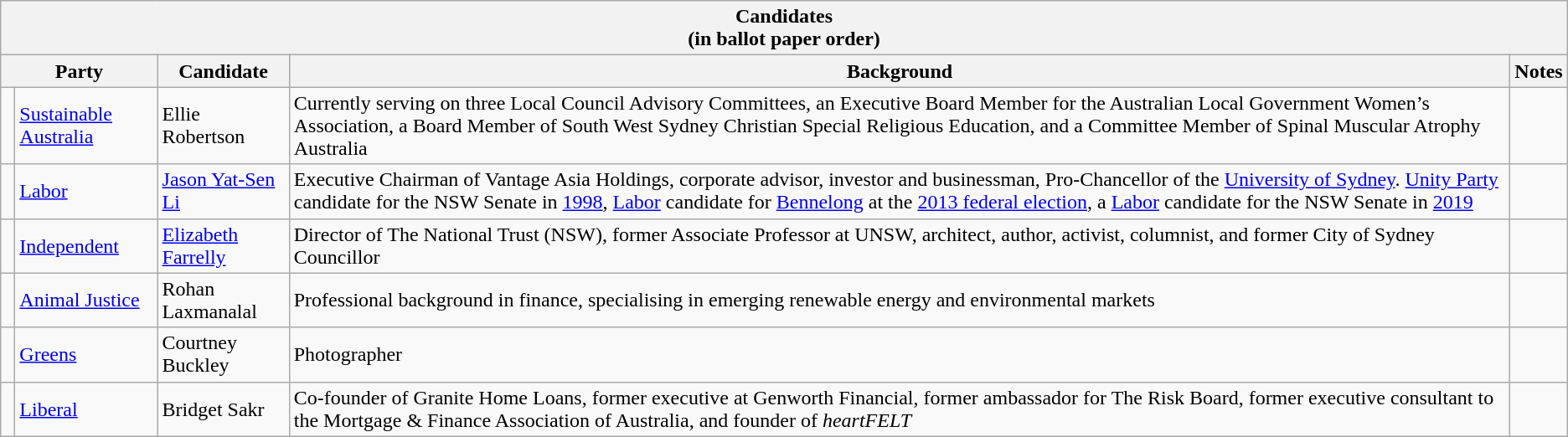<table class="wikitable">
<tr>
<th colspan="5">Candidates<br>(in ballot paper order)</th>
</tr>
<tr>
<th colspan="2">Party</th>
<th>Candidate</th>
<th>Background</th>
<th>Notes</th>
</tr>
<tr>
<td> </td>
<td><a href='#'>Sustainable Australia</a></td>
<td>Ellie Robertson</td>
<td>Currently serving on three Local Council Advisory Committees, an Executive Board Member for the Australian Local Government Women’s Association, a Board Member of South West Sydney Christian Special Religious Education, and a Committee Member of Spinal Muscular Atrophy Australia</td>
<td></td>
</tr>
<tr>
<td> </td>
<td><a href='#'>Labor</a></td>
<td><a href='#'>Jason Yat-Sen Li</a></td>
<td>Executive Chairman of Vantage Asia Holdings, corporate advisor, investor and businessman, Pro-Chancellor of the <a href='#'>University of Sydney</a>. <a href='#'>Unity Party</a> candidate for the NSW Senate in <a href='#'>1998</a>, <a href='#'>Labor</a> candidate for <a href='#'>Bennelong</a> at the <a href='#'>2013 federal election</a>, a <a href='#'>Labor</a> candidate for the NSW Senate in <a href='#'>2019</a></td>
<td></td>
</tr>
<tr>
<td> </td>
<td><a href='#'>Independent</a></td>
<td><a href='#'>Elizabeth Farrelly</a></td>
<td>Director of The National Trust (NSW), former Associate Professor at UNSW, architect, author, activist, columnist, and former City of Sydney Councillor</td>
<td></td>
</tr>
<tr>
<td> </td>
<td><a href='#'>Animal Justice</a></td>
<td>Rohan Laxmanalal</td>
<td>Professional background in finance, specialising in emerging renewable energy and environmental markets</td>
<td></td>
</tr>
<tr>
<td> </td>
<td><a href='#'>Greens</a></td>
<td>Courtney Buckley</td>
<td>Photographer</td>
<td></td>
</tr>
<tr>
<td> </td>
<td><a href='#'>Liberal</a></td>
<td>Bridget Sakr</td>
<td>Co-founder of Granite Home Loans, former executive at Genworth Financial, former ambassador for The Risk Board, former executive consultant to the Mortgage & Finance Association of Australia, and founder of <em>heartFELT</em></td>
<td></td>
</tr>
</table>
